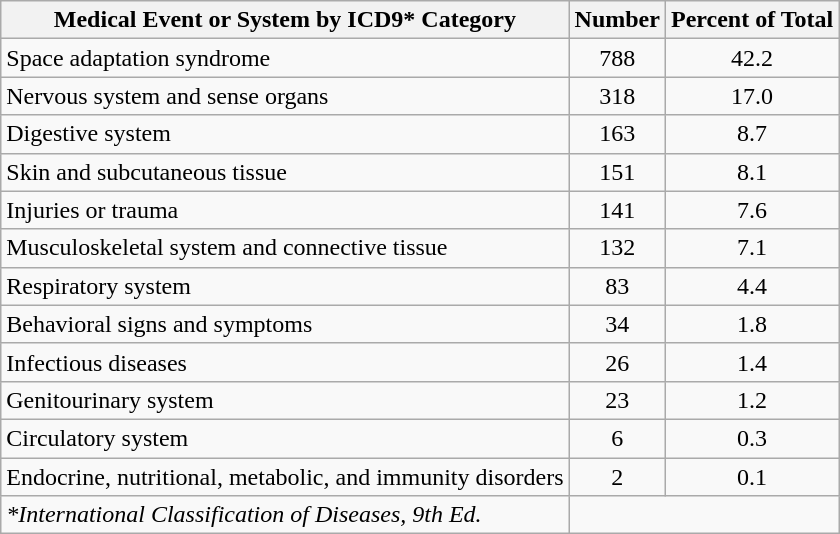<table class="wikitable" >
<tr>
<th>Medical Event or System by ICD9* Category</th>
<th>Number</th>
<th>Percent of Total</th>
</tr>
<tr>
<td>Space adaptation syndrome</td>
<td align="center">788</td>
<td align="center">42.2</td>
</tr>
<tr>
<td>Nervous system and sense organs</td>
<td align="center">318</td>
<td align="center">17.0</td>
</tr>
<tr>
<td>Digestive system</td>
<td align="center">163</td>
<td align="center">8.7</td>
</tr>
<tr>
<td>Skin and subcutaneous tissue</td>
<td align="center">151</td>
<td align="center">8.1</td>
</tr>
<tr>
<td>Injuries or trauma</td>
<td align="center">141</td>
<td align="center">7.6</td>
</tr>
<tr>
<td>Musculoskeletal system and connective tissue</td>
<td align="center">132</td>
<td align="center">7.1</td>
</tr>
<tr>
<td>Respiratory system</td>
<td align="center">83</td>
<td align="center">4.4</td>
</tr>
<tr>
<td>Behavioral signs and symptoms</td>
<td align="center">34</td>
<td align="center">1.8</td>
</tr>
<tr>
<td>Infectious diseases</td>
<td align="center">26</td>
<td align="center">1.4</td>
</tr>
<tr>
<td>Genitourinary system</td>
<td align="center">23</td>
<td align="center">1.2</td>
</tr>
<tr>
<td>Circulatory system</td>
<td align="center">6</td>
<td align="center">0.3</td>
</tr>
<tr>
<td>Endocrine, nutritional, metabolic, and immunity disorders</td>
<td align="center">2</td>
<td align="center">0.1</td>
</tr>
<tr>
<td><em>*International Classification of Diseases, 9th Ed.</em></td>
</tr>
</table>
